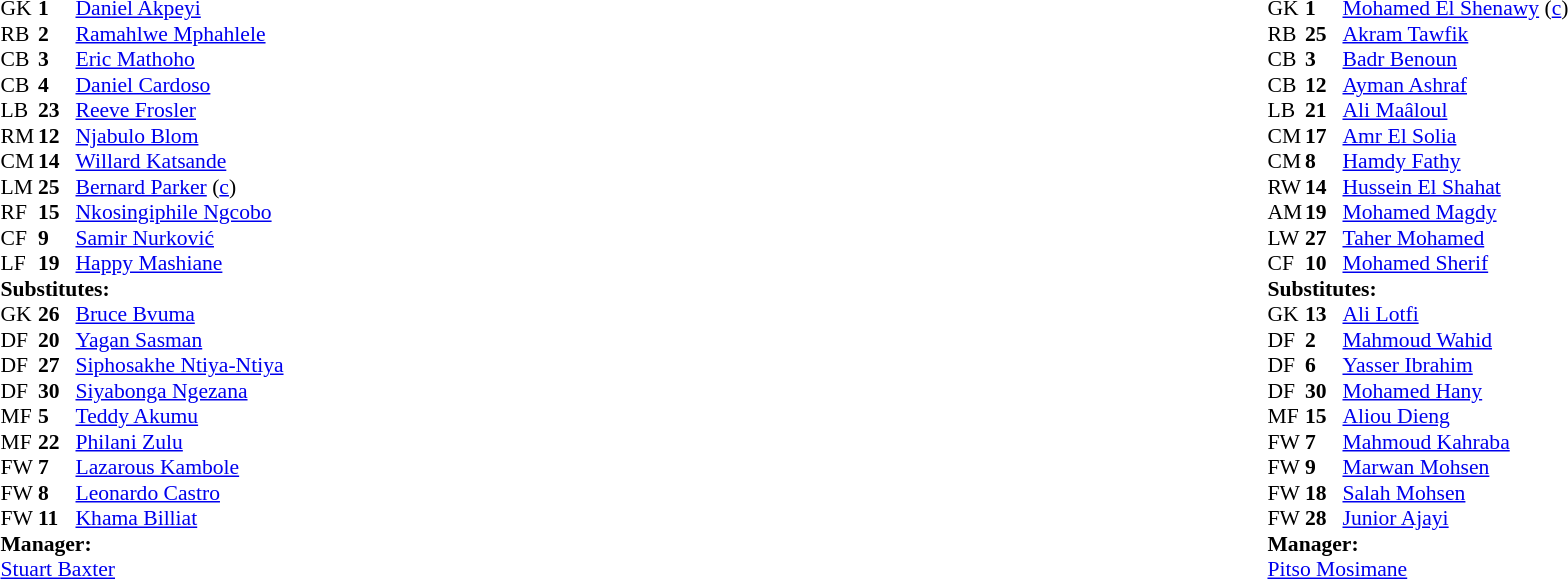<table width="100%">
<tr>
<td valign="top" width="40%"><br><table style="font-size:90%" cellspacing="0" cellpadding="0">
<tr>
<th width=25></th>
<th width=25></th>
</tr>
<tr>
<td>GK</td>
<td><strong>1</strong></td>
<td> <a href='#'>Daniel Akpeyi</a></td>
</tr>
<tr>
<td>RB</td>
<td><strong>2</strong></td>
<td> <a href='#'>Ramahlwe Mphahlele</a></td>
</tr>
<tr>
<td>CB</td>
<td><strong>3</strong></td>
<td> <a href='#'>Eric Mathoho</a></td>
</tr>
<tr>
<td>CB</td>
<td><strong>4</strong></td>
<td> <a href='#'>Daniel Cardoso</a></td>
</tr>
<tr>
<td>LB</td>
<td><strong>23</strong></td>
<td> <a href='#'>Reeve Frosler</a></td>
</tr>
<tr>
<td>RM</td>
<td><strong>12</strong></td>
<td> <a href='#'>Njabulo Blom</a></td>
<td></td>
<td></td>
</tr>
<tr>
<td>CM</td>
<td><strong>14</strong></td>
<td> <a href='#'>Willard Katsande</a></td>
<td></td>
<td></td>
</tr>
<tr>
<td>LM</td>
<td><strong>25</strong></td>
<td> <a href='#'>Bernard Parker</a> (<a href='#'>c</a>)</td>
<td></td>
</tr>
<tr>
<td>RF</td>
<td><strong>15</strong></td>
<td> <a href='#'>Nkosingiphile Ngcobo</a></td>
<td></td>
<td></td>
</tr>
<tr>
<td>CF</td>
<td><strong>9</strong></td>
<td> <a href='#'>Samir Nurković</a></td>
<td></td>
<td></td>
</tr>
<tr>
<td>LF</td>
<td><strong>19</strong></td>
<td> <a href='#'>Happy Mashiane</a></td>
<td></td>
</tr>
<tr>
<td colspan=3><strong>Substitutes:</strong></td>
</tr>
<tr>
<td>GK</td>
<td><strong>26</strong></td>
<td> <a href='#'>Bruce Bvuma</a></td>
</tr>
<tr>
<td>DF</td>
<td><strong>20</strong></td>
<td> <a href='#'>Yagan Sasman</a></td>
</tr>
<tr>
<td>DF</td>
<td><strong>27</strong></td>
<td> <a href='#'>Siphosakhe Ntiya-Ntiya</a></td>
</tr>
<tr>
<td>DF</td>
<td><strong>30</strong></td>
<td> <a href='#'>Siyabonga Ngezana</a></td>
</tr>
<tr>
<td>MF</td>
<td><strong>5</strong></td>
<td> <a href='#'>Teddy Akumu</a></td>
<td></td>
<td></td>
</tr>
<tr>
<td>MF</td>
<td><strong>22</strong></td>
<td> <a href='#'>Philani Zulu</a></td>
<td></td>
<td></td>
</tr>
<tr>
<td>FW</td>
<td><strong>7</strong></td>
<td> <a href='#'>Lazarous Kambole</a></td>
<td></td>
<td></td>
</tr>
<tr>
<td>FW</td>
<td><strong>8</strong></td>
<td> <a href='#'>Leonardo Castro</a></td>
</tr>
<tr>
<td>FW</td>
<td><strong>11</strong></td>
<td> <a href='#'>Khama Billiat</a></td>
<td></td>
<td></td>
</tr>
<tr>
<td colspan=3><strong>Manager:</strong></td>
</tr>
<tr>
<td colspan=3> <a href='#'>Stuart Baxter</a></td>
</tr>
</table>
</td>
<td valign="top"></td>
<td valign="top" width="50%"><br><table style="font-size:90%; margin:auto" cellspacing="0" cellpadding="0">
<tr>
<th width=25></th>
<th width=25></th>
</tr>
<tr>
<td>GK</td>
<td><strong>1</strong></td>
<td> <a href='#'>Mohamed El Shenawy</a> (<a href='#'>c</a>)</td>
</tr>
<tr>
<td>RB</td>
<td><strong>25</strong></td>
<td> <a href='#'>Akram Tawfik</a></td>
</tr>
<tr>
<td>CB</td>
<td><strong>3</strong></td>
<td> <a href='#'>Badr Benoun</a></td>
<td></td>
<td></td>
</tr>
<tr>
<td>CB</td>
<td><strong>12</strong></td>
<td> <a href='#'>Ayman Ashraf</a></td>
<td></td>
<td></td>
</tr>
<tr>
<td>LB</td>
<td><strong>21</strong></td>
<td> <a href='#'>Ali Maâloul</a></td>
</tr>
<tr>
<td>CM</td>
<td><strong>17</strong></td>
<td> <a href='#'>Amr El Solia</a></td>
</tr>
<tr>
<td>CM</td>
<td><strong>8</strong></td>
<td> <a href='#'>Hamdy Fathy</a></td>
</tr>
<tr>
<td>RW</td>
<td><strong>14</strong></td>
<td> <a href='#'>Hussein El Shahat</a></td>
<td></td>
</tr>
<tr>
<td>AM</td>
<td><strong>19</strong></td>
<td> <a href='#'>Mohamed Magdy</a></td>
<td></td>
<td></td>
</tr>
<tr>
<td>LW</td>
<td><strong>27</strong></td>
<td> <a href='#'>Taher Mohamed</a></td>
<td></td>
<td></td>
</tr>
<tr>
<td>CF</td>
<td><strong>10</strong></td>
<td> <a href='#'>Mohamed Sherif</a></td>
<td></td>
<td></td>
</tr>
<tr>
<td colspan=3><strong>Substitutes:</strong></td>
</tr>
<tr>
<td>GK</td>
<td><strong>13</strong></td>
<td> <a href='#'>Ali Lotfi</a></td>
</tr>
<tr>
<td>DF</td>
<td><strong>2</strong></td>
<td> <a href='#'>Mahmoud Wahid</a></td>
</tr>
<tr>
<td>DF</td>
<td><strong>6</strong></td>
<td> <a href='#'>Yasser Ibrahim</a></td>
<td></td>
<td></td>
</tr>
<tr>
<td>DF</td>
<td><strong>30</strong></td>
<td> <a href='#'>Mohamed Hany</a></td>
</tr>
<tr>
<td>MF</td>
<td><strong>15</strong></td>
<td> <a href='#'>Aliou Dieng</a></td>
<td></td>
<td></td>
</tr>
<tr>
<td>FW</td>
<td><strong>7</strong></td>
<td> <a href='#'>Mahmoud Kahraba</a></td>
<td></td>
<td></td>
</tr>
<tr>
<td>FW</td>
<td><strong>9</strong></td>
<td> <a href='#'>Marwan Mohsen</a></td>
</tr>
<tr>
<td>FW</td>
<td><strong>18</strong></td>
<td> <a href='#'>Salah Mohsen</a></td>
<td></td>
<td></td>
</tr>
<tr>
<td>FW</td>
<td><strong>28</strong></td>
<td> <a href='#'>Junior Ajayi</a></td>
<td></td>
<td></td>
</tr>
<tr>
<td colspan=3><strong>Manager:</strong></td>
</tr>
<tr>
<td colspan=4> <a href='#'>Pitso Mosimane</a></td>
</tr>
</table>
</td>
</tr>
</table>
